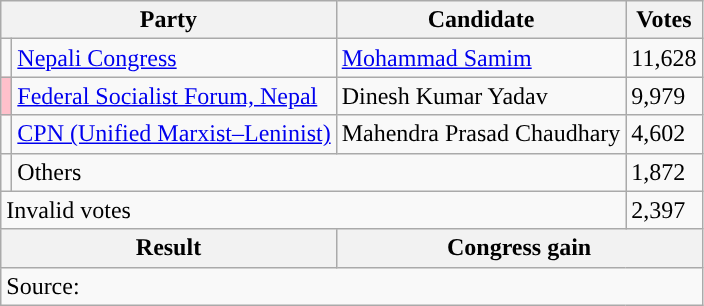<table class="wikitable">
<tr>
<th colspan="2">Party</th>
<th>Candidate</th>
<th>Votes</th>
</tr>
<tr>
<td style="background-color:"></td>
<td><a href='#'>Nepali Congress</a></td>
<td><a href='#'>Mohammad Samim</a></td>
<td>11,628</td>
</tr>
<tr>
<td style="background-color:pink"></td>
<td><a href='#'>Federal Socialist Forum, Nepal</a></td>
<td>Dinesh Kumar Yadav</td>
<td>9,979</td>
</tr>
<tr>
<td style="background-color:"></td>
<td><a href='#'>CPN (Unified Marxist–Leninist)</a></td>
<td>Mahendra Prasad Chaudhary</td>
<td>4,602</td>
</tr>
<tr>
<td></td>
<td colspan="2">Others</td>
<td>1,872</td>
</tr>
<tr>
<td colspan="3">Invalid votes</td>
<td>2,397</td>
</tr>
<tr>
<th colspan="2">Result</th>
<th colspan="2">Congress gain</th>
</tr>
<tr>
<td colspan="4">Source: </td>
</tr>
</table>
